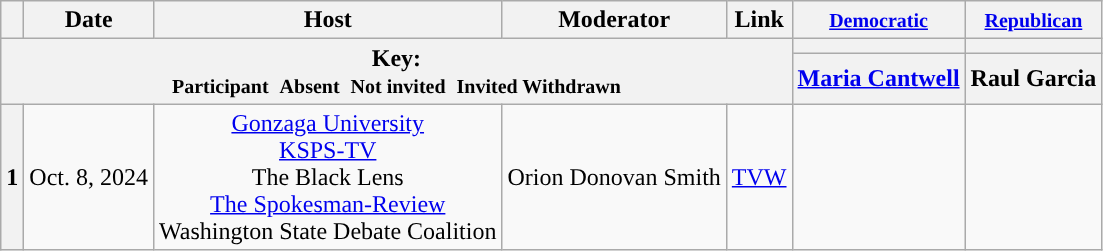<table class="wikitable" style="text-align:center;">
<tr>
<th scope="col"></th>
<th scope="col">Date</th>
<th scope="col">Host</th>
<th scope="col">Moderator</th>
<th scope="col">Link</th>
<th scope="col"><small><a href='#'>Democratic</a></small></th>
<th scope="col"><small><a href='#'>Republican</a></small></th>
</tr>
<tr>
<th colspan="5" rowspan="2">Key:<br> <small>Participant </small>  <small>Absent </small>  <small>Not invited </small>  <small>Invited  Withdrawn</small></th>
<th scope="col" style="background:"></th>
<th scope="col" style="background:"></th>
</tr>
<tr>
<th scope="col"><a href='#'>Maria Cantwell</a></th>
<th scope="col">Raul Garcia</th>
</tr>
<tr>
<th>1</th>
<td style="white-space:nowrap;">Oct. 8, 2024</td>
<td style="white-space:nowrap;"><a href='#'>Gonzaga University</a><br><a href='#'>KSPS-TV</a><br>The Black Lens<br><a href='#'>The Spokesman-Review</a><br>Washington State Debate Coalition</td>
<td style="white-space:nowrap;">Orion Donovan Smith</td>
<td style="white-space:nowrap;"><a href='#'>TVW</a></td>
<td></td>
<td></td>
</tr>
</table>
